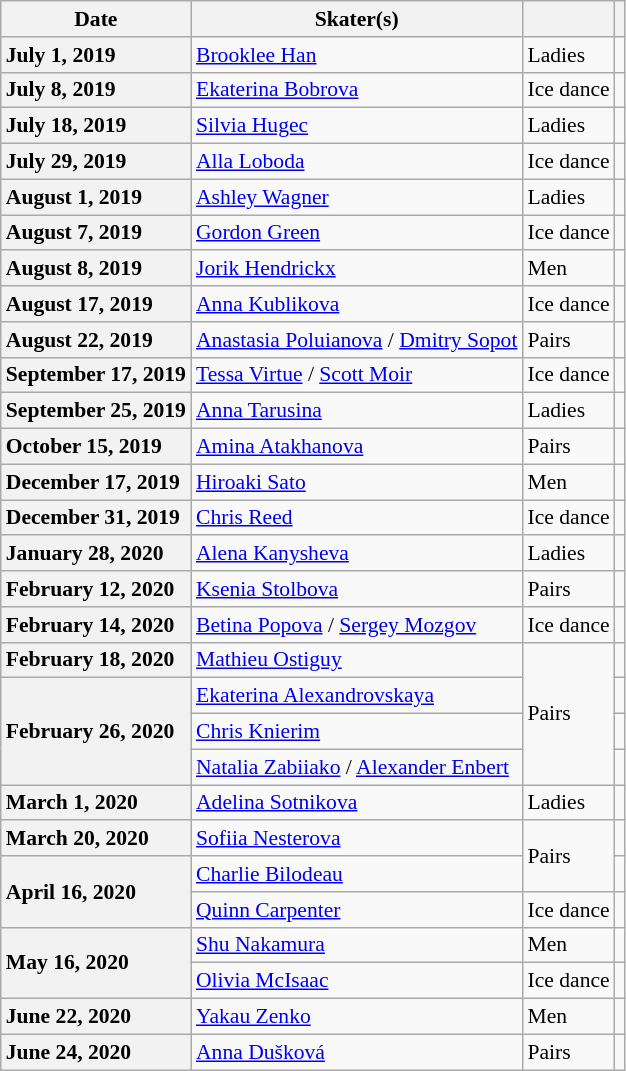<table class="wikitable unsortable" style="text-align:left; font-size:90%">
<tr>
<th scope="col">Date</th>
<th scope="col">Skater(s)</th>
<th scope="col"></th>
<th scope="col"></th>
</tr>
<tr>
<th scope="row" style="text-align:left">July 1, 2019</th>
<td> <a href='#'>Brooklee Han</a></td>
<td>Ladies</td>
<td></td>
</tr>
<tr>
<th scope="row" style="text-align:left">July 8, 2019</th>
<td> <a href='#'>Ekaterina Bobrova</a></td>
<td>Ice dance</td>
<td></td>
</tr>
<tr>
<th scope="row" style="text-align:left">July 18, 2019</th>
<td> <a href='#'>Silvia Hugec</a></td>
<td>Ladies</td>
<td></td>
</tr>
<tr>
<th scope="row" style="text-align:left">July 29, 2019</th>
<td> <a href='#'>Alla Loboda</a></td>
<td>Ice dance</td>
<td></td>
</tr>
<tr>
<th scope="row" style="text-align:left">August 1, 2019</th>
<td> <a href='#'>Ashley Wagner</a></td>
<td>Ladies</td>
<td></td>
</tr>
<tr>
<th scope="row" style="text-align:left">August 7, 2019</th>
<td> <a href='#'>Gordon Green</a></td>
<td>Ice dance</td>
<td></td>
</tr>
<tr>
<th scope="row" style="text-align:left">August 8, 2019</th>
<td> <a href='#'>Jorik Hendrickx</a></td>
<td>Men</td>
<td></td>
</tr>
<tr>
<th scope="row" style="text-align:left">August 17, 2019</th>
<td> <a href='#'>Anna Kublikova</a></td>
<td>Ice dance</td>
<td></td>
</tr>
<tr>
<th scope="row" style="text-align:left">August 22, 2019</th>
<td> <a href='#'>Anastasia Poluianova</a> / <a href='#'>Dmitry Sopot</a></td>
<td>Pairs</td>
<td></td>
</tr>
<tr>
<th scope="row" style="text-align:left">September 17, 2019</th>
<td> <a href='#'>Tessa Virtue</a> / <a href='#'>Scott Moir</a></td>
<td>Ice dance</td>
<td></td>
</tr>
<tr>
<th scope="row" style="text-align:left">September 25, 2019</th>
<td> <a href='#'>Anna Tarusina</a></td>
<td>Ladies</td>
<td></td>
</tr>
<tr>
<th scope="row" style="text-align:left">October 15, 2019</th>
<td> <a href='#'>Amina Atakhanova</a></td>
<td>Pairs</td>
<td></td>
</tr>
<tr>
<th scope="row" style="text-align:left">December 17, 2019</th>
<td> <a href='#'>Hiroaki Sato</a></td>
<td>Men</td>
<td></td>
</tr>
<tr>
<th scope="row" style="text-align:left">December 31, 2019</th>
<td> <a href='#'>Chris Reed</a></td>
<td>Ice dance</td>
<td></td>
</tr>
<tr>
<th scope="row" style="text-align:left">January 28, 2020</th>
<td> <a href='#'>Alena Kanysheva</a></td>
<td>Ladies</td>
<td></td>
</tr>
<tr>
<th scope="row" style="text-align:left">February 12, 2020</th>
<td> <a href='#'>Ksenia Stolbova</a></td>
<td>Pairs</td>
<td></td>
</tr>
<tr>
<th scope="row" style="text-align:left">February 14, 2020</th>
<td> <a href='#'>Betina Popova</a> / <a href='#'>Sergey Mozgov</a></td>
<td>Ice dance</td>
<td></td>
</tr>
<tr>
<th scope="row" style="text-align:left">February 18, 2020</th>
<td> <a href='#'>Mathieu Ostiguy</a></td>
<td rowspan="4">Pairs</td>
<td></td>
</tr>
<tr>
<th scope="row" style="text-align:left" rowspan=3>February 26, 2020</th>
<td> <a href='#'>Ekaterina Alexandrovskaya</a></td>
<td></td>
</tr>
<tr>
<td> <a href='#'>Chris Knierim</a></td>
<td></td>
</tr>
<tr>
<td> <a href='#'>Natalia Zabiiako</a> / <a href='#'>Alexander Enbert</a></td>
<td></td>
</tr>
<tr>
<th scope="row" style="text-align:left">March 1, 2020</th>
<td> <a href='#'>Adelina Sotnikova</a></td>
<td>Ladies</td>
<td></td>
</tr>
<tr>
<th scope="row" style="text-align:left">March 20, 2020</th>
<td> <a href='#'>Sofiia Nesterova</a></td>
<td rowspan="2">Pairs</td>
<td></td>
</tr>
<tr>
<th scope="row" style="text-align:left" rowspan="2">April 16, 2020</th>
<td> <a href='#'>Charlie Bilodeau</a></td>
<td></td>
</tr>
<tr>
<td> <a href='#'>Quinn Carpenter</a></td>
<td>Ice dance</td>
<td></td>
</tr>
<tr>
<th scope="row" style="text-align:left" rowspan=2>May 16, 2020</th>
<td> <a href='#'>Shu Nakamura</a></td>
<td>Men</td>
<td></td>
</tr>
<tr>
<td> <a href='#'>Olivia McIsaac</a></td>
<td>Ice dance</td>
<td></td>
</tr>
<tr>
<th scope="row" style="text-align:left">June 22, 2020</th>
<td> <a href='#'>Yakau Zenko</a></td>
<td>Men</td>
<td></td>
</tr>
<tr>
<th scope="row" style="text-align:left">June 24, 2020</th>
<td> <a href='#'>Anna Dušková</a></td>
<td>Pairs</td>
<td></td>
</tr>
</table>
